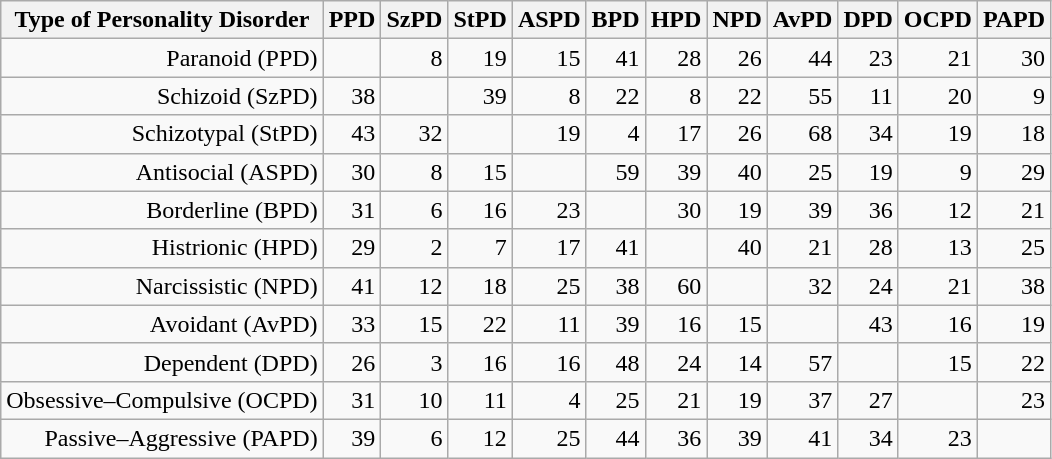<table class="wikitable sortable" style="text-align:right;">
<tr>
<th scope="col">Type of Personality Disorder</th>
<th scope="col">PPD</th>
<th scope="col">SzPD</th>
<th scope="col">StPD</th>
<th scope="col">ASPD</th>
<th scope="col">BPD</th>
<th scope="col">HPD</th>
<th scope="col">NPD</th>
<th scope="col">AvPD</th>
<th scope="col">DPD</th>
<th scope="col">OCPD</th>
<th scope="col">PAPD</th>
</tr>
<tr>
<td>Paranoid (PPD)</td>
<td></td>
<td>8</td>
<td>19</td>
<td>15</td>
<td>41</td>
<td>28</td>
<td>26</td>
<td>44</td>
<td>23</td>
<td>21</td>
<td>30</td>
</tr>
<tr>
<td>Schizoid (SzPD)</td>
<td>38</td>
<td></td>
<td>39</td>
<td>8</td>
<td>22</td>
<td>8</td>
<td>22</td>
<td>55</td>
<td>11</td>
<td>20</td>
<td>9</td>
</tr>
<tr>
<td>Schizotypal (StPD)</td>
<td>43</td>
<td>32</td>
<td></td>
<td>19</td>
<td>4</td>
<td>17</td>
<td>26</td>
<td>68</td>
<td>34</td>
<td>19</td>
<td>18</td>
</tr>
<tr>
<td>Antisocial (ASPD)</td>
<td>30</td>
<td>8</td>
<td>15</td>
<td></td>
<td>59</td>
<td>39</td>
<td>40</td>
<td>25</td>
<td>19</td>
<td>9</td>
<td>29</td>
</tr>
<tr>
<td>Borderline (BPD)</td>
<td>31</td>
<td>6</td>
<td>16</td>
<td>23</td>
<td></td>
<td>30</td>
<td>19</td>
<td>39</td>
<td>36</td>
<td>12</td>
<td>21</td>
</tr>
<tr>
<td>Histrionic (HPD)</td>
<td>29</td>
<td>2</td>
<td>7</td>
<td>17</td>
<td>41</td>
<td></td>
<td>40</td>
<td>21</td>
<td>28</td>
<td>13</td>
<td>25</td>
</tr>
<tr>
<td>Narcissistic (NPD)</td>
<td>41</td>
<td>12</td>
<td>18</td>
<td>25</td>
<td>38</td>
<td>60</td>
<td></td>
<td>32</td>
<td>24</td>
<td>21</td>
<td>38</td>
</tr>
<tr>
<td>Avoidant (AvPD)</td>
<td>33</td>
<td>15</td>
<td>22</td>
<td>11</td>
<td>39</td>
<td>16</td>
<td>15</td>
<td></td>
<td>43</td>
<td>16</td>
<td>19</td>
</tr>
<tr>
<td>Dependent (DPD)</td>
<td>26</td>
<td>3</td>
<td>16</td>
<td>16</td>
<td>48</td>
<td>24</td>
<td>14</td>
<td>57</td>
<td></td>
<td>15</td>
<td>22</td>
</tr>
<tr>
<td>Obsessive–Compulsive (OCPD)</td>
<td>31</td>
<td>10</td>
<td>11</td>
<td>4</td>
<td>25</td>
<td>21</td>
<td>19</td>
<td>37</td>
<td>27</td>
<td></td>
<td>23</td>
</tr>
<tr>
<td>Passive–Aggressive (PAPD)</td>
<td>39</td>
<td>6</td>
<td>12</td>
<td>25</td>
<td>44</td>
<td>36</td>
<td>39</td>
<td>41</td>
<td>34</td>
<td>23</td>
<td></td>
</tr>
</table>
